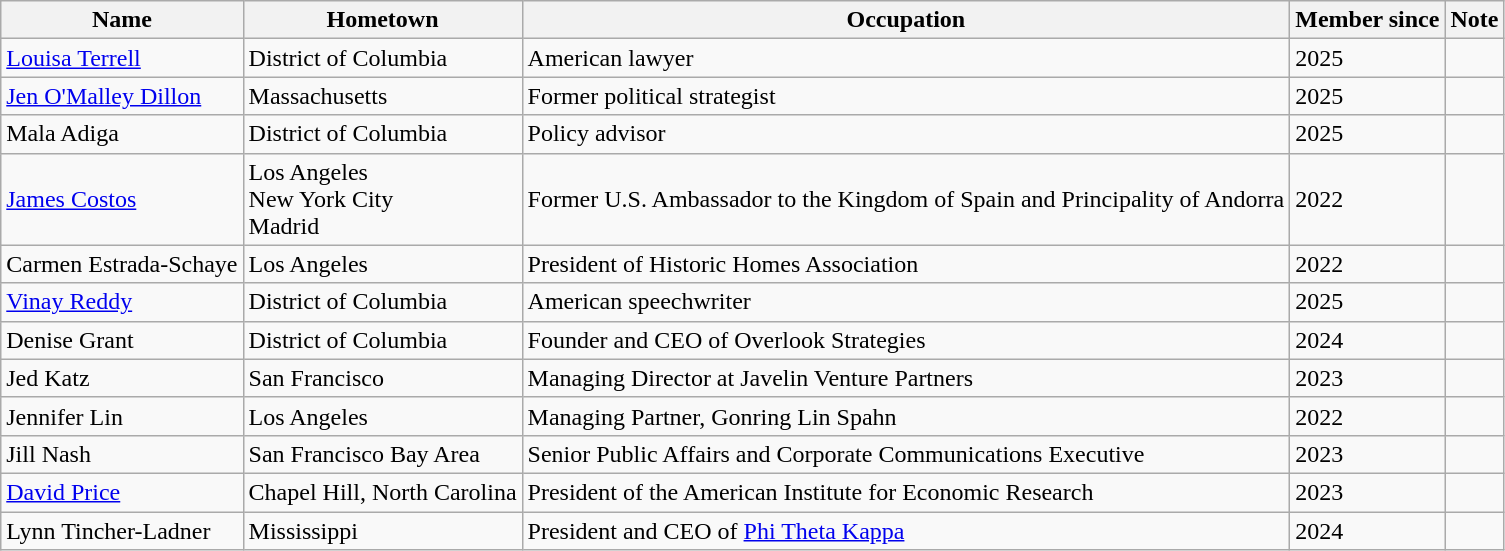<table class="wikitable">
<tr>
<th>Name</th>
<th>Hometown</th>
<th>Occupation</th>
<th>Member since</th>
<th>Note</th>
</tr>
<tr>
<td><a href='#'>Louisa Terrell</a></td>
<td>District of Columbia</td>
<td>American lawyer</td>
<td>2025</td>
</tr>
<tr>
<td><a href='#'>Jen O'Malley Dillon</a></td>
<td>Massachusetts</td>
<td>Former political strategist</td>
<td>2025</td>
<td></td>
</tr>
<tr>
<td>Mala Adiga</td>
<td>District of Columbia</td>
<td>Policy advisor</td>
<td>2025</td>
<td></td>
</tr>
<tr>
<td><a href='#'>James Costos</a></td>
<td>Los Angeles<br>New York City<br>Madrid</td>
<td>Former U.S. Ambassador to the Kingdom of Spain and Principality of Andorra</td>
<td>2022</td>
<td></td>
</tr>
<tr>
<td>Carmen Estrada-Schaye</td>
<td>Los Angeles</td>
<td>President of Historic Homes Association</td>
<td>2022</td>
<td></td>
</tr>
<tr>
<td><a href='#'>Vinay Reddy</a></td>
<td>District of Columbia</td>
<td>American speechwriter</td>
<td>2025</td>
<td></td>
</tr>
<tr>
<td>Denise Grant</td>
<td>District of Columbia</td>
<td>Founder and CEO of Overlook Strategies</td>
<td>2024</td>
<td></td>
</tr>
<tr>
<td>Jed Katz</td>
<td>San Francisco</td>
<td>Managing Director at Javelin Venture Partners</td>
<td>2023</td>
<td></td>
</tr>
<tr>
<td>Jennifer Lin</td>
<td>Los Angeles</td>
<td>Managing Partner, Gonring  Lin  Spahn</td>
<td>2022</td>
<td></td>
</tr>
<tr>
<td>Jill Nash</td>
<td>San Francisco Bay Area</td>
<td>Senior Public Affairs and Corporate Communications Executive</td>
<td>2023</td>
<td></td>
</tr>
<tr>
<td><a href='#'>David Price</a></td>
<td>Chapel Hill, North Carolina</td>
<td>President of the American Institute for Economic Research</td>
<td>2023</td>
<td></td>
</tr>
<tr>
<td>Lynn Tincher-Ladner</td>
<td>Mississippi</td>
<td>President and CEO of <a href='#'>Phi Theta Kappa</a></td>
<td>2024</td>
<td></td>
</tr>
</table>
